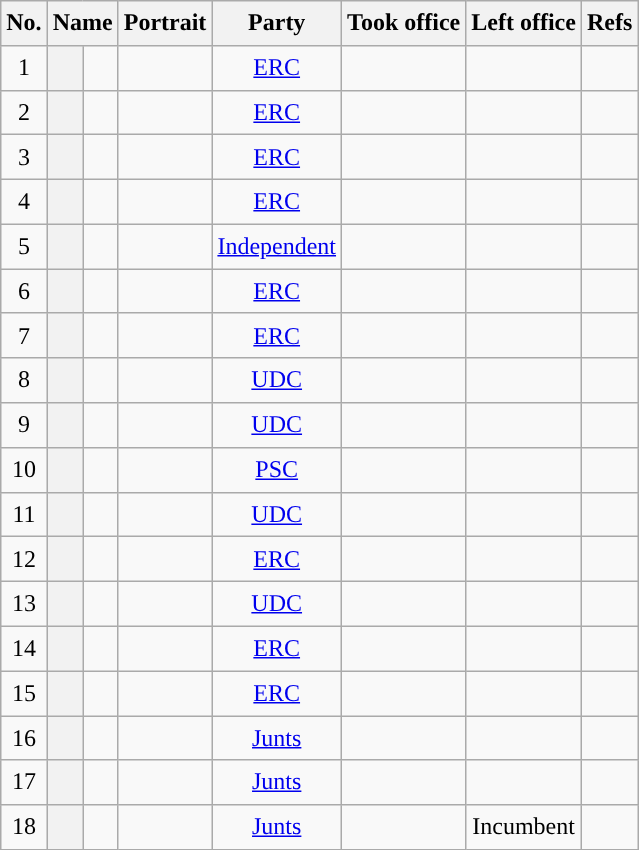<table class="wikitable" style="line-height:1.4em; text-align:center; border:1px #aaf solid;">
<tr>
<th>No.</th>
<th colspan="2">Name</th>
<th>Portrait</th>
<th>Party</th>
<th>Took office</th>
<th>Left office</th>
<th>Refs</th>
</tr>
<tr>
<td>1</td>
<th style="background:"></th>
<td></td>
<td></td>
<td><a href='#'>ERC</a></td>
<td></td>
<td></td>
<td></td>
</tr>
<tr>
<td>2</td>
<th style="background:"></th>
<td></td>
<td></td>
<td><a href='#'>ERC</a></td>
<td></td>
<td></td>
<td></td>
</tr>
<tr>
<td>3</td>
<th style="background:"></th>
<td></td>
<td></td>
<td><a href='#'>ERC</a></td>
<td></td>
<td></td>
<td></td>
</tr>
<tr>
<td>4</td>
<th style="background:"></th>
<td></td>
<td></td>
<td><a href='#'>ERC</a></td>
<td></td>
<td></td>
<td></td>
</tr>
<tr>
<td>5</td>
<th style="background:"></th>
<td></td>
<td></td>
<td><a href='#'>Independent</a></td>
<td></td>
<td></td>
<td></td>
</tr>
<tr>
<td>6</td>
<th style="background:"></th>
<td></td>
<td></td>
<td><a href='#'>ERC</a></td>
<td></td>
<td></td>
<td></td>
</tr>
<tr>
<td>7</td>
<th style="background:"></th>
<td></td>
<td></td>
<td><a href='#'>ERC</a></td>
<td></td>
<td></td>
<td></td>
</tr>
<tr>
<td>8</td>
<th style="background:"></th>
<td></td>
<td></td>
<td><a href='#'>UDC</a></td>
<td></td>
<td></td>
<td></td>
</tr>
<tr>
<td>9</td>
<th style="background:"></th>
<td></td>
<td></td>
<td><a href='#'>UDC</a></td>
<td></td>
<td></td>
<td></td>
</tr>
<tr>
<td>10</td>
<th style="background:"></th>
<td></td>
<td></td>
<td><a href='#'>PSC</a></td>
<td></td>
<td></td>
<td></td>
</tr>
<tr>
<td>11</td>
<th style="background:"></th>
<td></td>
<td></td>
<td><a href='#'>UDC</a></td>
<td></td>
<td></td>
<td></td>
</tr>
<tr>
<td>12</td>
<th style="background:"></th>
<td></td>
<td></td>
<td><a href='#'>ERC</a></td>
<td></td>
<td></td>
<td></td>
</tr>
<tr>
<td>13</td>
<th style="background:"></th>
<td></td>
<td></td>
<td><a href='#'>UDC</a></td>
<td></td>
<td></td>
<td></td>
</tr>
<tr>
<td>14</td>
<th style="background:"></th>
<td></td>
<td></td>
<td><a href='#'>ERC</a></td>
<td></td>
<td></td>
<td></td>
</tr>
<tr>
<td>15</td>
<th style="background:"></th>
<td></td>
<td></td>
<td><a href='#'>ERC</a></td>
<td></td>
<td></td>
<td></td>
</tr>
<tr>
<td>16</td>
<th style="background:"></th>
<td></td>
<td></td>
<td><a href='#'>Junts</a></td>
<td></td>
<td></td>
<td></td>
</tr>
<tr>
<td>17</td>
<th style="background:"></th>
<td></td>
<td></td>
<td><a href='#'>Junts</a></td>
<td></td>
<td></td>
<td></td>
</tr>
<tr>
<td>18</td>
<th style="background:"></th>
<td></td>
<td></td>
<td><a href='#'>Junts</a></td>
<td></td>
<td>Incumbent</td>
<td></td>
</tr>
</table>
